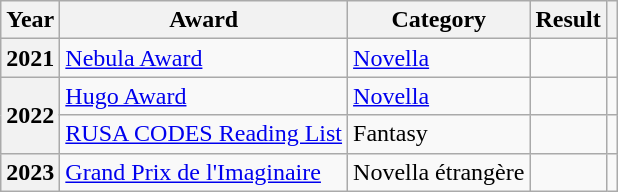<table class="wikitable sortable">
<tr>
<th>Year</th>
<th>Award</th>
<th>Category</th>
<th>Result</th>
<th></th>
</tr>
<tr>
<th>2021</th>
<td><a href='#'>Nebula Award</a></td>
<td><a href='#'>Novella</a></td>
<td></td>
<td></td>
</tr>
<tr>
<th rowspan="2">2022</th>
<td><a href='#'>Hugo Award</a></td>
<td><a href='#'>Novella</a></td>
<td></td>
<td></td>
</tr>
<tr>
<td><a href='#'>RUSA CODES Reading List</a></td>
<td>Fantasy</td>
<td></td>
<td></td>
</tr>
<tr>
<th>2023</th>
<td><a href='#'>Grand Prix de l'Imaginaire</a></td>
<td>Novella étrangère</td>
<td></td>
<td></td>
</tr>
</table>
